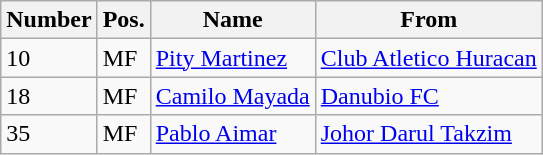<table class="wikitable">
<tr>
<th>Number</th>
<th>Pos.</th>
<th>Name</th>
<th>From</th>
</tr>
<tr>
<td>10</td>
<td>MF</td>
<td> <a href='#'>Pity Martinez</a></td>
<td> <a href='#'>Club Atletico Huracan</a></td>
</tr>
<tr>
<td>18</td>
<td>MF</td>
<td> <a href='#'>Camilo Mayada</a></td>
<td> <a href='#'>Danubio FC</a></td>
</tr>
<tr>
<td>35</td>
<td>MF</td>
<td> <a href='#'>Pablo Aimar</a></td>
<td> <a href='#'>Johor Darul Takzim</a></td>
</tr>
</table>
